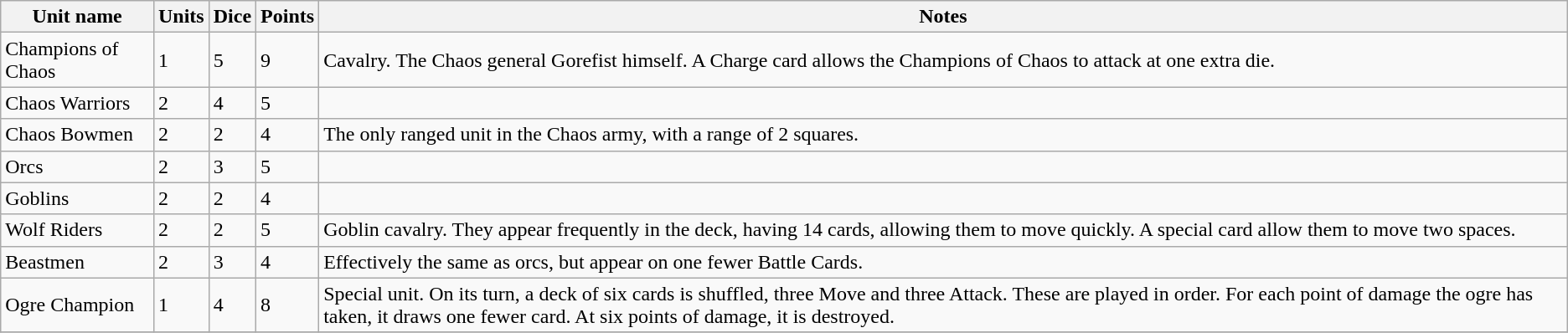<table class="wikitable">
<tr>
<th>Unit name</th>
<th>Units</th>
<th>Dice</th>
<th>Points</th>
<th>Notes</th>
</tr>
<tr>
<td>Champions of Chaos</td>
<td>1</td>
<td>5</td>
<td>9</td>
<td>Cavalry. The Chaos general Gorefist himself. A Charge card allows the Champions of Chaos to attack at one extra die.</td>
</tr>
<tr>
<td>Chaos Warriors</td>
<td>2</td>
<td>4</td>
<td>5</td>
<td></td>
</tr>
<tr>
<td>Chaos Bowmen</td>
<td>2</td>
<td>2</td>
<td>4</td>
<td>The only ranged unit in the Chaos army, with a range of 2 squares.</td>
</tr>
<tr>
<td>Orcs</td>
<td>2</td>
<td>3</td>
<td>5</td>
<td></td>
</tr>
<tr>
<td>Goblins</td>
<td>2</td>
<td>2</td>
<td>4</td>
<td></td>
</tr>
<tr>
<td>Wolf Riders</td>
<td>2</td>
<td>2</td>
<td>5</td>
<td>Goblin cavalry. They appear frequently in the deck, having 14 cards, allowing them to move quickly. A special card allow them to move two spaces.</td>
</tr>
<tr>
<td>Beastmen</td>
<td>2</td>
<td>3</td>
<td>4</td>
<td>Effectively the same as orcs, but appear on one fewer Battle Cards.</td>
</tr>
<tr>
<td>Ogre Champion</td>
<td>1</td>
<td>4</td>
<td>8</td>
<td>Special unit. On its turn, a deck of six cards is shuffled, three Move and three Attack. These are played in order. For each point of damage the ogre has taken, it draws one fewer card. At six points of damage, it is destroyed.</td>
</tr>
<tr>
</tr>
</table>
